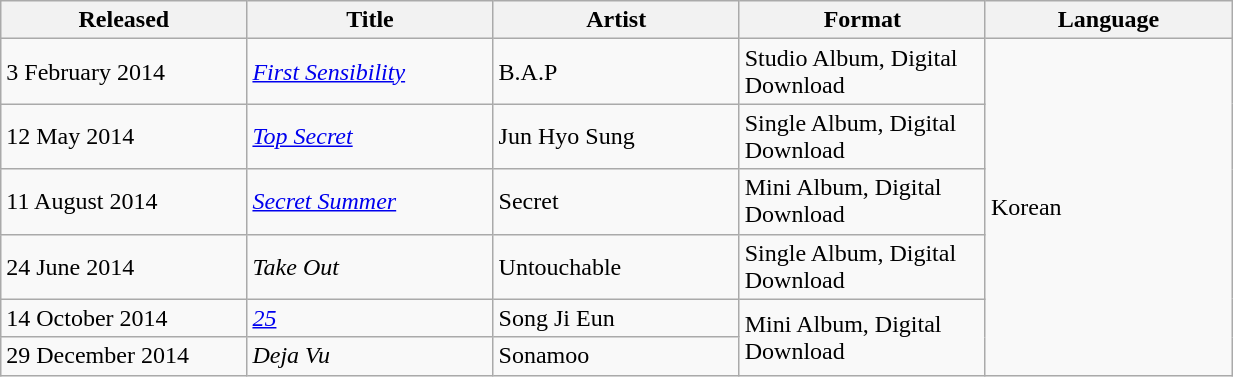<table class="wikitable sortable" align="left center" style="width:65%;">
<tr>
<th style="width:20%;">Released</th>
<th style="width:20%;">Title</th>
<th style="width:20%;">Artist</th>
<th style="width:20%;">Format</th>
<th style="width:20%;">Language</th>
</tr>
<tr>
<td>3 February 2014</td>
<td><em><a href='#'>First Sensibility</a></em></td>
<td rowspan="1">B.A.P</td>
<td>Studio Album, Digital Download</td>
<td rowspan="6">Korean</td>
</tr>
<tr>
<td>12 May 2014</td>
<td><em><a href='#'>Top Secret</a></em></td>
<td rowspan="1">Jun Hyo Sung</td>
<td>Single Album, Digital Download</td>
</tr>
<tr>
<td>11 August 2014</td>
<td><em><a href='#'>Secret Summer</a></em></td>
<td>Secret</td>
<td>Mini Album, Digital Download</td>
</tr>
<tr>
<td>24 June 2014</td>
<td><em>Take Out</em></td>
<td>Untouchable</td>
<td>Single Album, Digital Download</td>
</tr>
<tr>
<td>14 October 2014</td>
<td><em><a href='#'>25</a></em></td>
<td>Song Ji Eun</td>
<td rowspan="2">Mini Album, Digital Download</td>
</tr>
<tr>
<td>29 December 2014</td>
<td><em>Deja Vu</em></td>
<td>Sonamoo</td>
</tr>
</table>
